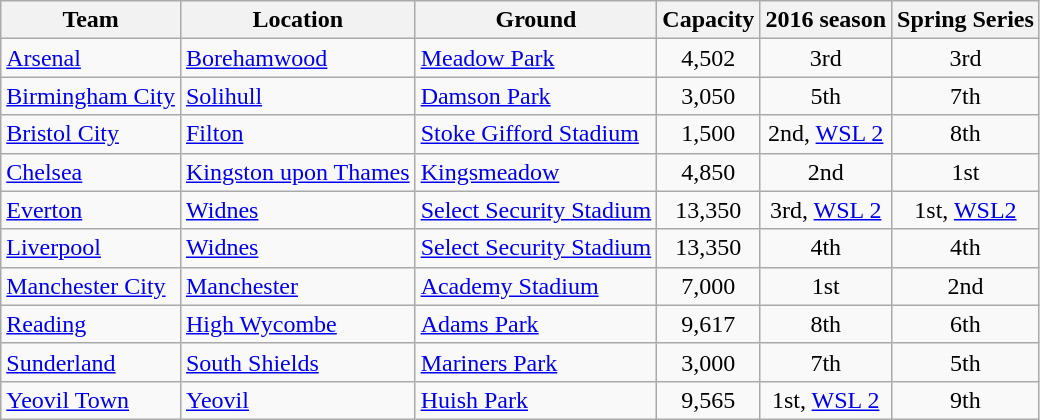<table class="wikitable sortable">
<tr>
<th>Team</th>
<th>Location</th>
<th>Ground</th>
<th>Capacity</th>
<th data-sort-type=number>2016 season</th>
<th data-sort-type=number>Spring Series</th>
</tr>
<tr>
<td><a href='#'>Arsenal</a></td>
<td><a href='#'>Borehamwood</a></td>
<td><a href='#'>Meadow Park</a></td>
<td style="text-align:center">4,502</td>
<td style="text-align:center">3rd</td>
<td style="text-align:center">3rd</td>
</tr>
<tr>
<td><a href='#'>Birmingham City</a></td>
<td><a href='#'>Solihull</a></td>
<td><a href='#'>Damson Park</a></td>
<td style="text-align:center">3,050</td>
<td style="text-align:center">5th</td>
<td style="text-align:center">7th</td>
</tr>
<tr>
<td><a href='#'>Bristol City</a></td>
<td><a href='#'>Filton</a></td>
<td><a href='#'>Stoke Gifford Stadium</a></td>
<td style="text-align:center">1,500</td>
<td style="text-align:center">2nd, <a href='#'>WSL 2</a></td>
<td style="text-align:center">8th</td>
</tr>
<tr>
<td><a href='#'>Chelsea</a></td>
<td><a href='#'>Kingston upon Thames</a></td>
<td><a href='#'>Kingsmeadow</a></td>
<td style="text-align:center">4,850</td>
<td style="text-align:center">2nd</td>
<td style="text-align:center">1st</td>
</tr>
<tr>
<td><a href='#'>Everton</a></td>
<td><a href='#'>Widnes</a></td>
<td><a href='#'>Select Security Stadium</a></td>
<td style="text-align:center">13,350</td>
<td style="text-align:center">3rd, <a href='#'>WSL 2</a></td>
<td style="text-align:center">1st, <a href='#'>WSL2</a></td>
</tr>
<tr>
<td><a href='#'>Liverpool</a></td>
<td><a href='#'>Widnes</a></td>
<td><a href='#'>Select Security Stadium</a></td>
<td style="text-align:center">13,350</td>
<td style="text-align:center">4th</td>
<td style="text-align:center">4th</td>
</tr>
<tr>
<td><a href='#'>Manchester City</a></td>
<td><a href='#'>Manchester</a></td>
<td><a href='#'>Academy Stadium</a></td>
<td style="text-align:center">7,000</td>
<td style="text-align:center">1st</td>
<td style="text-align:center">2nd</td>
</tr>
<tr>
<td><a href='#'>Reading</a></td>
<td><a href='#'>High Wycombe</a></td>
<td><a href='#'>Adams Park</a></td>
<td style="text-align:center">9,617</td>
<td style="text-align:center">8th</td>
<td style="text-align:center">6th</td>
</tr>
<tr>
<td><a href='#'>Sunderland</a></td>
<td><a href='#'>South Shields</a></td>
<td><a href='#'>Mariners Park</a></td>
<td style="text-align:center">3,000</td>
<td style="text-align:center">7th</td>
<td style="text-align:center">5th</td>
</tr>
<tr>
<td><a href='#'>Yeovil Town</a></td>
<td><a href='#'>Yeovil</a></td>
<td><a href='#'>Huish Park</a></td>
<td style="text-align:center">9,565</td>
<td style="text-align:center">1st, <a href='#'>WSL 2</a></td>
<td style="text-align:center">9th</td>
</tr>
</table>
